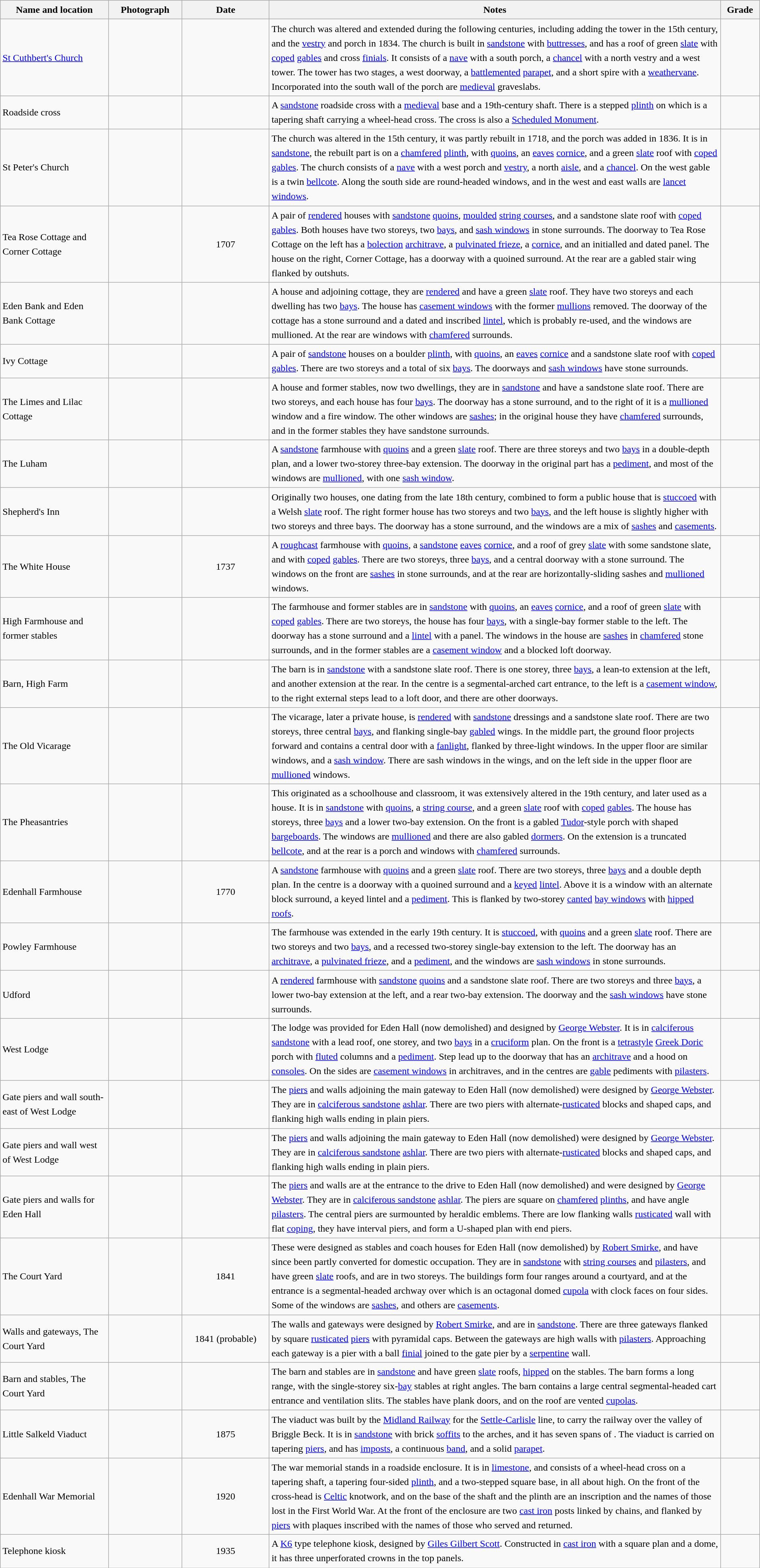<table class="wikitable sortable plainrowheaders" style="width:100%; border:0; text-align:left; line-height:150%;">
<tr>
<th scope="col"  style="width:150px">Name and location</th>
<th scope="col"  style="width:100px" class="unsortable">Photograph</th>
<th scope="col"  style="width:120px">Date</th>
<th scope="col"  style="width:650px" class="unsortable">Notes</th>
<th scope="col"  style="width:50px">Grade</th>
</tr>
<tr>
<td><a href='#'>St Cuthbert's Church</a><br><small></small></td>
<td></td>
<td align="center"></td>
<td>The church was altered and extended during the following centuries, including adding the tower in the 15th century, and the <a href='#'>vestry</a> and porch in 1834.  The church is built in <a href='#'>sandstone</a> with <a href='#'>buttresses</a>, and has a roof of green <a href='#'>slate</a> with <a href='#'>coped</a> <a href='#'>gables</a> and cross <a href='#'>finials</a>.  It consists of a <a href='#'>nave</a> with a south porch, a <a href='#'>chancel</a> with a north vestry and a west tower.  The tower has two stages, a west doorway, a <a href='#'>battlemented</a> <a href='#'>parapet</a>, and a short spire with a <a href='#'>weathervane</a>.  Incorporated into the south wall of the porch are <a href='#'>medieval</a> graveslabs.</td>
<td align="center" ></td>
</tr>
<tr>
<td>Roadside cross<br><small></small></td>
<td></td>
<td align="center"></td>
<td>A <a href='#'>sandstone</a> roadside cross with a <a href='#'>medieval</a> base and a 19th-century shaft.  There is a stepped <a href='#'>plinth</a> on which is a tapering shaft carrying a wheel-head cross.  The cross is also a <a href='#'>Scheduled Monument</a>.</td>
<td align="center" ></td>
</tr>
<tr>
<td>St Peter's Church<br><small></small></td>
<td></td>
<td align="center"></td>
<td>The church was altered in the 15th century, it was partly rebuilt in 1718, and the porch was added in 1836.  It is in <a href='#'>sandstone</a>, the rebuilt part is on a <a href='#'>chamfered</a> <a href='#'>plinth</a>, with <a href='#'>quoins</a>, an <a href='#'>eaves</a> <a href='#'>cornice</a>, and a green <a href='#'>slate</a> roof with <a href='#'>coped</a> <a href='#'>gables</a>.  The church consists of a <a href='#'>nave</a> with a west porch and <a href='#'>vestry</a>, a north <a href='#'>aisle</a>, and a <a href='#'>chancel</a>.  On the west gable is a twin <a href='#'>bellcote</a>.  Along the south side are round-headed windows, and in the west and east walls are <a href='#'>lancet windows</a>.</td>
<td align="center" ></td>
</tr>
<tr>
<td>Tea Rose Cottage and<br>Corner Cottage<br><small></small></td>
<td></td>
<td align="center">1707</td>
<td>A pair of <a href='#'>rendered</a> houses with <a href='#'>sandstone</a> <a href='#'>quoins</a>, <a href='#'>moulded</a> <a href='#'>string courses</a>, and a sandstone slate roof with <a href='#'>coped</a> <a href='#'>gables</a>.  Both houses have two storeys, two <a href='#'>bays</a>, and <a href='#'>sash windows</a> in stone surrounds.  The doorway to Tea Rose Cottage on the left has a <a href='#'>bolection</a> <a href='#'>architrave</a>, a <a href='#'>pulvinated frieze</a>, a <a href='#'>cornice</a>, and an initialled and dated panel.  The house on the right, Corner Cottage, has a doorway with a quoined surround.  At the rear are a gabled stair wing flanked by outshuts.</td>
<td align="center" ></td>
</tr>
<tr>
<td>Eden Bank and Eden Bank Cottage<br><small></small></td>
<td></td>
<td align="center"></td>
<td>A house and adjoining cottage, they are <a href='#'>rendered</a> and have a green <a href='#'>slate</a> roof.  They have two storeys and each dwelling has two <a href='#'>bays</a>.  The house has <a href='#'>casement windows</a> with the former <a href='#'>mullions</a> removed.  The doorway of the cottage has a stone surround and a dated and inscribed <a href='#'>lintel</a>, which is probably re-used, and the windows are mullioned.  At the rear are windows with <a href='#'>chamfered</a> surrounds.</td>
<td align="center" ></td>
</tr>
<tr>
<td>Ivy Cottage<br><small></small></td>
<td></td>
<td align="center"></td>
<td>A pair of <a href='#'>sandstone</a> houses on a boulder <a href='#'>plinth</a>, with <a href='#'>quoins</a>, an <a href='#'>eaves</a> <a href='#'>cornice</a> and a sandstone slate roof with <a href='#'>coped</a> <a href='#'>gables</a>.  There are two storeys and a total of six <a href='#'>bays</a>.  The doorways and <a href='#'>sash windows</a> have stone surrounds.</td>
<td align="center" ></td>
</tr>
<tr>
<td>The Limes and Lilac Cottage<br><small></small></td>
<td></td>
<td align="center"></td>
<td>A house and former stables, now two dwellings, they are in <a href='#'>sandstone</a> and have a sandstone slate roof.  There are two storeys, and each house has four <a href='#'>bays</a>.  The doorway has a stone surround, and to the right of it is a <a href='#'>mullioned</a> window and a fire window.  The other windows are <a href='#'>sashes</a>; in the original house they have <a href='#'>chamfered</a> surrounds, and in the former stables they have sandstone surrounds.</td>
<td align="center" ></td>
</tr>
<tr>
<td>The Luham<br><small></small></td>
<td></td>
<td align="center"></td>
<td>A <a href='#'>sandstone</a> farmhouse with <a href='#'>quoins</a> and a green <a href='#'>slate</a> roof.  There are three storeys and two <a href='#'>bays</a> in a double-depth plan, and a lower two-storey three-bay extension.  The doorway in the original part has a <a href='#'>pediment</a>, and most of the windows are <a href='#'>mullioned</a>, with one <a href='#'>sash window</a>.</td>
<td align="center" ></td>
</tr>
<tr>
<td>Shepherd's Inn<br><small></small></td>
<td></td>
<td align="center"></td>
<td>Originally two houses, one dating from the late 18th century, combined to form a public house that is <a href='#'>stuccoed</a> with a Welsh <a href='#'>slate</a> roof.  The right former house has two storeys and two <a href='#'>bays</a>, and the left house is slightly higher with two storeys and three bays.  The doorway has a stone surround, and the windows are a mix of <a href='#'>sashes</a> and <a href='#'>casements</a>.</td>
<td align="center" ></td>
</tr>
<tr>
<td>The White House<br><small></small></td>
<td></td>
<td align="center">1737</td>
<td>A <a href='#'>roughcast</a> farmhouse with <a href='#'>quoins</a>, a <a href='#'>sandstone</a> <a href='#'>eaves</a> <a href='#'>cornice</a>, and a roof of grey <a href='#'>slate</a> with some sandstone slate, and with <a href='#'>coped</a> <a href='#'>gables</a>.  There are two storeys, three <a href='#'>bays</a>, and a central doorway with a stone surround.  The windows on the front are <a href='#'>sashes</a> in stone surrounds, and at the rear are horizontally-sliding sashes and <a href='#'>mullioned</a> windows.</td>
<td align="center" ></td>
</tr>
<tr>
<td>High Farmhouse and former stables<br><small></small></td>
<td></td>
<td align="center"></td>
<td>The farmhouse and former stables are in <a href='#'>sandstone</a> with <a href='#'>quoins</a>, an <a href='#'>eaves</a> <a href='#'>cornice</a>, and a roof of green <a href='#'>slate</a> with <a href='#'>coped</a> <a href='#'>gables</a>.  There are two storeys, the house has four <a href='#'>bays</a>, with a single-bay former stable to the left.  The doorway has a stone surround and a <a href='#'>lintel</a> with a panel.  The windows in the house are <a href='#'>sashes</a> in <a href='#'>chamfered</a> stone surrounds, and in the former stables are a <a href='#'>casement window</a> and a blocked loft doorway.</td>
<td align="center" ></td>
</tr>
<tr>
<td>Barn, High Farm<br><small></small></td>
<td></td>
<td align="center"></td>
<td>The barn is in <a href='#'>sandstone</a> with a sandstone slate roof.  There is one storey, three <a href='#'>bays</a>, a lean-to extension at the left, and another extension at the rear.  In the centre is a segmental-arched cart entrance, to the left is a <a href='#'>casement window</a>, to the right external steps lead to a loft door, and there are other doorways.</td>
<td align="center" ></td>
</tr>
<tr>
<td>The Old Vicarage<br><small></small></td>
<td></td>
<td align="center"></td>
<td>The vicarage, later a private house, is <a href='#'>rendered</a> with <a href='#'>sandstone</a> dressings and a sandstone slate roof.  There are two storeys, three central <a href='#'>bays</a>, and flanking single-bay <a href='#'>gabled</a> wings.  In the middle part, the ground floor projects forward and contains a central door with a <a href='#'>fanlight</a>, flanked by three-light windows.  In the upper floor are similar windows, and a <a href='#'>sash window</a>.  There are sash windows in the wings, and on the left side in the upper floor are <a href='#'>mullioned</a> windows.</td>
<td align="center" ></td>
</tr>
<tr>
<td>The Pheasantries<br><small></small></td>
<td></td>
<td align="center"></td>
<td>This originated as a schoolhouse and classroom, it was extensively altered in the 19th century, and later used as a house.  It is in <a href='#'>sandstone</a> with <a href='#'>quoins</a>, a <a href='#'>string course</a>, and a green <a href='#'>slate</a> roof with <a href='#'>coped</a> <a href='#'>gables</a>.  The house has  storeys, three <a href='#'>bays</a> and a lower two-bay extension.  On the front is a gabled <a href='#'>Tudor</a>-style porch with shaped <a href='#'>bargeboards</a>.  The windows are <a href='#'>mullioned</a> and there are also gabled <a href='#'>dormers</a>.   On the extension is a truncated <a href='#'>bellcote</a>, and at the rear is a porch and windows with <a href='#'>chamfered</a> surrounds.</td>
<td align="center" ></td>
</tr>
<tr>
<td>Edenhall Farmhouse<br><small></small></td>
<td></td>
<td align="center">1770</td>
<td>A <a href='#'>sandstone</a> farmhouse with <a href='#'>quoins</a> and a green <a href='#'>slate</a> roof.  There are two storeys, three <a href='#'>bays</a> and a double depth plan.  In the centre is a doorway with a quoined surround and a <a href='#'>keyed</a> <a href='#'>lintel</a>.  Above it is a window with an alternate block surround, a keyed lintel and a <a href='#'>pediment</a>.  This is flanked by two-storey <a href='#'>canted</a> <a href='#'>bay windows</a> with <a href='#'>hipped roofs</a>.</td>
<td align="center" ></td>
</tr>
<tr>
<td>Powley Farmhouse<br><small></small></td>
<td></td>
<td align="center"></td>
<td>The farmhouse was extended in the early 19th century.  It is <a href='#'>stuccoed</a>, with <a href='#'>quoins</a> and a green <a href='#'>slate</a> roof.  There are two storeys and two <a href='#'>bays</a>, and a recessed two-storey single-bay extension to the left.  The doorway has an <a href='#'>architrave</a>, a <a href='#'>pulvinated frieze</a>, and a <a href='#'>pediment</a>, and the windows are <a href='#'>sash windows</a> in stone surrounds.</td>
<td align="center" ></td>
</tr>
<tr>
<td>Udford<br><small></small></td>
<td></td>
<td align="center"></td>
<td>A <a href='#'>rendered</a> farmhouse with <a href='#'>sandstone</a> <a href='#'>quoins</a> and a sandstone slate roof.  There are two storeys and three <a href='#'>bays</a>, a lower two-bay extension at the left, and a rear two-bay extension.  The doorway and the <a href='#'>sash windows</a> have stone surrounds.</td>
<td align="center" ></td>
</tr>
<tr>
<td>West Lodge<br><small></small></td>
<td></td>
<td align="center"></td>
<td>The lodge was provided for Eden Hall (now demolished) and designed by <a href='#'>George Webster</a>.  It is in <a href='#'>calciferous sandstone</a> with a lead roof, one storey, and two <a href='#'>bays</a> in a <a href='#'>cruciform</a> plan.  On the front is a <a href='#'>tetrastyle</a> <a href='#'>Greek Doric</a> porch with <a href='#'>fluted</a> columns and a <a href='#'>pediment</a>.  Step lead up to the doorway that has an <a href='#'>architrave</a> and a hood on <a href='#'>consoles</a>.  On the sides are <a href='#'>casement windows</a> in architraves, and in the centres are <a href='#'>gable</a> pediments with <a href='#'>pilasters</a>.</td>
<td align="center" ></td>
</tr>
<tr>
<td>Gate piers and wall south-east of West Lodge<br><small></small></td>
<td></td>
<td align="center"></td>
<td>The <a href='#'>piers</a> and walls adjoining the main gateway to Eden Hall (now demolished) were designed by <a href='#'>George Webster</a>.  They are in <a href='#'>calciferous sandstone</a> <a href='#'>ashlar</a>.  There are two piers with alternate-<a href='#'>rusticated</a> blocks and shaped caps, and flanking high walls ending in plain piers.</td>
<td align="center" ></td>
</tr>
<tr>
<td>Gate piers and wall west of West Lodge<br><small></small></td>
<td></td>
<td align="center"></td>
<td>The <a href='#'>piers</a> and walls adjoining the main gateway to Eden Hall (now demolished) were designed by <a href='#'>George Webster</a>.  They are in <a href='#'>calciferous sandstone</a> <a href='#'>ashlar</a>.  There are two piers with alternate-<a href='#'>rusticated</a> blocks and shaped caps, and flanking high walls ending in plain piers.</td>
<td align="center" ></td>
</tr>
<tr>
<td>Gate piers and walls for Eden Hall<br><small></small></td>
<td></td>
<td align="center"></td>
<td>The <a href='#'>piers</a> and walls are at the entrance to the drive to Eden Hall (now demolished) and were designed by <a href='#'>George Webster</a>.  They are in <a href='#'>calciferous sandstone</a> <a href='#'>ashlar</a>.  The piers are square on <a href='#'>chamfered</a> <a href='#'>plinths</a>, and have angle <a href='#'>pilasters</a>.  The central piers are surmounted by heraldic emblems.  There are low flanking walls <a href='#'>rusticated</a> wall with flat <a href='#'>coping</a>, they have interval piers, and form a U-shaped plan with end piers.</td>
<td align="center" ></td>
</tr>
<tr>
<td>The Court Yard<br><small></small></td>
<td></td>
<td align="center">1841</td>
<td>These were designed as stables and coach houses for Eden Hall (now demolished) by <a href='#'>Robert Smirke</a>, and have since been partly converted for domestic occupation.  They are in <a href='#'>sandstone</a> with <a href='#'>string courses</a> and <a href='#'>pilasters</a>, and have green <a href='#'>slate</a> roofs, and are in two storeys.   The buildings form four ranges around a courtyard, and at the entrance is a segmental-headed archway over which is an octagonal domed <a href='#'>cupola</a> with clock faces on four sides.  Some of the windows are <a href='#'>sashes</a>, and others are <a href='#'>casements</a>.</td>
<td align="center" ></td>
</tr>
<tr>
<td>Walls and gateways, The Court Yard<br><small></small></td>
<td></td>
<td align="center">1841 (probable)</td>
<td>The walls and gateways were designed by <a href='#'>Robert Smirke</a>, and are in <a href='#'>sandstone</a>.  There are three gateways flanked by square <a href='#'>rusticated</a> <a href='#'>piers</a> with pyramidal caps.  Between the gateways are high walls with <a href='#'>pilasters</a>.  Approaching each gateway is a pier with a ball <a href='#'>finial</a> joined to the gate pier by a <a href='#'>serpentine</a> wall.</td>
<td align="center" ></td>
</tr>
<tr>
<td>Barn and stables, The Court Yard<br><small></small></td>
<td></td>
<td align="center"></td>
<td>The barn and stables are in <a href='#'>sandstone</a> and have green <a href='#'>slate</a> roofs, <a href='#'>hipped</a> on the stables.  The barn forms a long range, with the single-storey six-<a href='#'>bay</a> stables at right angles.  The barn contains a large central segmental-headed cart entrance and ventilation slits.  The stables have plank doors, and on the roof are vented <a href='#'>cupolas</a>.</td>
<td align="center" ></td>
</tr>
<tr>
<td>Little Salkeld Viaduct<br><small></small></td>
<td></td>
<td align="center">1875</td>
<td>The viaduct was built by the <a href='#'>Midland Railway</a> for the <a href='#'>Settle-Carlisle</a> line, to carry the railway over the valley of Briggle Beck.  It is in <a href='#'>sandstone</a> with brick <a href='#'>soffits</a> to the arches, and it has seven spans of .  The viaduct is carried on tapering <a href='#'>piers</a>, and has <a href='#'>imposts</a>, a continuous <a href='#'>band</a>, and a solid <a href='#'>parapet</a>.</td>
<td align="center" ></td>
</tr>
<tr>
<td>Edenhall War Memorial<br><small></small></td>
<td></td>
<td align="center">1920</td>
<td>The war memorial stands in a roadside enclosure.  It is in <a href='#'>limestone</a>, and consists of a wheel-head cross on a tapering shaft, a tapering four-sided <a href='#'>plinth</a>, and a two-stepped square base, in all about  high.  On the front of the cross-head is <a href='#'>Celtic</a> knotwork, and on the base of the shaft and the plinth are an inscription and the names of those lost in the First World War.  At the front of the enclosure are two <a href='#'>cast iron</a> posts linked by chains, and flanked by <a href='#'>piers</a> with plaques inscribed with the names of those who served and returned.</td>
<td align="center" ></td>
</tr>
<tr>
<td>Telephone kiosk<br><small></small></td>
<td></td>
<td align="center">1935</td>
<td>A <a href='#'>K6</a> type telephone kiosk, designed by <a href='#'>Giles Gilbert Scott</a>.  Constructed in <a href='#'>cast iron</a> with a square plan and a dome, it has three unperforated crowns in the top panels.</td>
<td align="center" ></td>
</tr>
<tr>
</tr>
</table>
